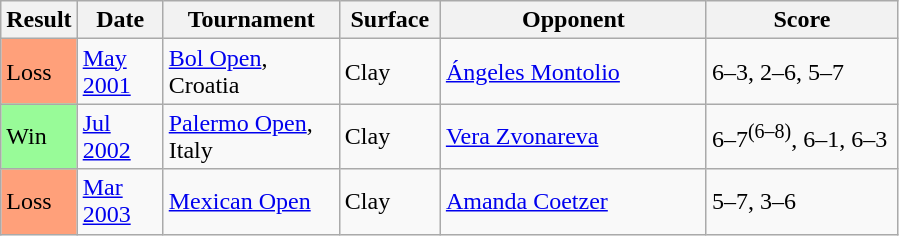<table class="sortable wikitable">
<tr>
<th>Result</th>
<th width=50>Date</th>
<th width=110>Tournament</th>
<th width=60>Surface</th>
<th width=170>Opponent</th>
<th width=120>Score</th>
</tr>
<tr>
<td style="background:#ffa07a;">Loss</td>
<td><a href='#'>May 2001</a></td>
<td><a href='#'>Bol Open</a>, Croatia</td>
<td>Clay</td>
<td> <a href='#'>Ángeles Montolio</a></td>
<td>6–3, 2–6, 5–7</td>
</tr>
<tr>
<td style="background:#98fb98;">Win</td>
<td><a href='#'>Jul 2002</a></td>
<td><a href='#'>Palermo Open</a>, Italy</td>
<td>Clay</td>
<td> <a href='#'>Vera Zvonareva</a></td>
<td>6–7<sup>(6–8)</sup>, 6–1, 6–3</td>
</tr>
<tr>
<td style="background:#ffa07a;">Loss</td>
<td><a href='#'>Mar 2003</a></td>
<td><a href='#'>Mexican Open</a></td>
<td>Clay</td>
<td> <a href='#'>Amanda Coetzer</a></td>
<td>5–7, 3–6</td>
</tr>
</table>
